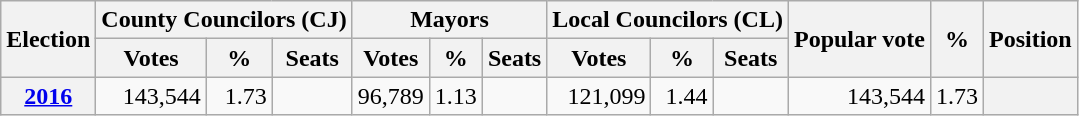<table class="wikitable" style="text-align: right;">
<tr>
<th rowspan="2">Election</th>
<th colspan="3">County Councilors (CJ)</th>
<th colspan="3">Mayors</th>
<th colspan="3">Local Councilors (CL)</th>
<th rowspan="2">Popular vote</th>
<th rowspan="2">%</th>
<th rowspan="2">Position</th>
</tr>
<tr>
<th>Votes</th>
<th>%</th>
<th>Seats</th>
<th>Votes</th>
<th>%</th>
<th>Seats</th>
<th>Votes</th>
<th>%</th>
<th>Seats</th>
</tr>
<tr>
<th><a href='#'>2016</a></th>
<td>143,544</td>
<td>1.73</td>
<td></td>
<td>96,789</td>
<td>1.13</td>
<td></td>
<td>121,099</td>
<td>1.44</td>
<td></td>
<td>143,544</td>
<td>1.73</td>
<th style="text-align: center;"></th>
</tr>
</table>
